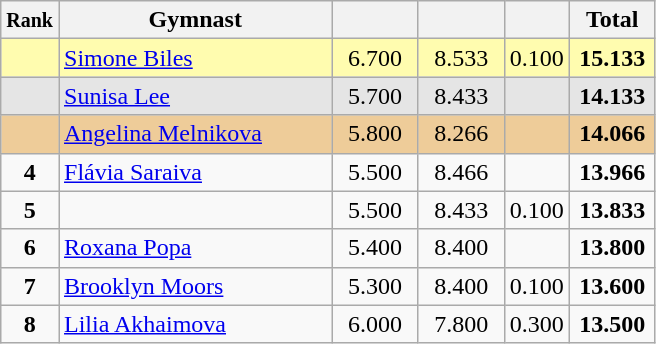<table style="text-align:center;" class="wikitable sortable">
<tr>
<th scope="col" style="width:15px;"><small>Rank</small></th>
<th scope="col" style="width:175px;">Gymnast</th>
<th scope="col" style="width:50px;"><small></small></th>
<th scope="col" style="width:50px;"><small></small></th>
<th scope="col" style="width:20px;"><small></small></th>
<th scope="col" style="width:50px;">Total</th>
</tr>
<tr style="background:#fffcaf;">
<td scope="row" style="text-align:center"><strong></strong></td>
<td style="text-align:left;"> <a href='#'>Simone Biles</a></td>
<td>6.700</td>
<td>8.533</td>
<td>0.100</td>
<td><strong>15.133</strong></td>
</tr>
<tr style="background:#e5e5e5;">
<td scope="row" style="text-align:center"><strong></strong></td>
<td style="text-align:left;"> <a href='#'>Sunisa Lee</a></td>
<td>5.700</td>
<td>8.433</td>
<td></td>
<td><strong>14.133</strong></td>
</tr>
<tr style="background:#ec9;">
<td scope="row" style="text-align:center"><strong></strong></td>
<td style="text-align:left;"> <a href='#'>Angelina Melnikova</a></td>
<td>5.800</td>
<td>8.266</td>
<td></td>
<td><strong>14.066</strong></td>
</tr>
<tr>
<td scope="row" style="text-align:center"><strong>4</strong></td>
<td style="text-align:left;"> <a href='#'>Flávia Saraiva</a></td>
<td>5.500</td>
<td>8.466</td>
<td></td>
<td><strong>13.966</strong></td>
</tr>
<tr>
<td scope="row" style="text-align:center"><strong>5</strong></td>
<td style="text-align:left;"></td>
<td>5.500</td>
<td>8.433</td>
<td>0.100</td>
<td><strong>13.833</strong></td>
</tr>
<tr>
<td scope="row" style="text-align:center"><strong>6</strong></td>
<td style="text-align:left;"> <a href='#'>Roxana Popa</a></td>
<td>5.400</td>
<td>8.400</td>
<td></td>
<td><strong>13.800</strong></td>
</tr>
<tr>
<td scope="row" style="text-align:center"><strong>7</strong></td>
<td style="text-align:left;"> <a href='#'>Brooklyn Moors</a></td>
<td>5.300</td>
<td>8.400</td>
<td>0.100</td>
<td><strong>13.600</strong></td>
</tr>
<tr>
<td scope="row" style="text-align:center"><strong>8</strong></td>
<td style="text-align:left;"> <a href='#'>Lilia Akhaimova</a></td>
<td>6.000</td>
<td>7.800</td>
<td>0.300</td>
<td><strong>13.500</strong></td>
</tr>
</table>
